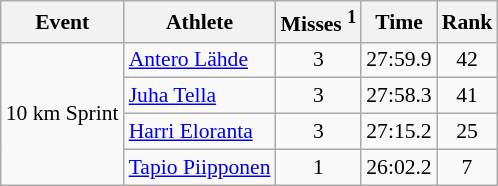<table class="wikitable" style="font-size:90%">
<tr>
<th>Event</th>
<th>Athlete</th>
<th>Misses <sup>1</sup></th>
<th>Time</th>
<th>Rank</th>
</tr>
<tr>
<td rowspan="4">10 km Sprint</td>
<td><a href='#'>Antero Lähde</a></td>
<td align="center">3</td>
<td align="center">27:59.9</td>
<td align="center">42</td>
</tr>
<tr>
<td><a href='#'>Juha Tella</a></td>
<td align="center">3</td>
<td align="center">27:58.3</td>
<td align="center">41</td>
</tr>
<tr>
<td><a href='#'>Harri Eloranta</a></td>
<td align="center">3</td>
<td align="center">27:15.2</td>
<td align="center">25</td>
</tr>
<tr>
<td><a href='#'>Tapio Piipponen</a></td>
<td align="center">1</td>
<td align="center">26:02.2</td>
<td align="center">7</td>
</tr>
</table>
